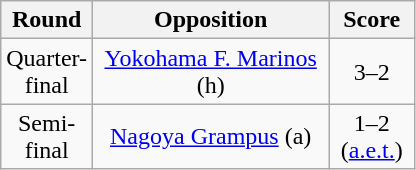<table class="wikitable" style="text-align:center;">
<tr>
<th width="25">Round</th>
<th width="150">Opposition</th>
<th width="50">Score</th>
</tr>
<tr>
<td>Quarter-final</td>
<td><a href='#'>Yokohama F. Marinos</a> (h)</td>
<td>3–2</td>
</tr>
<tr>
<td>Semi-final</td>
<td><a href='#'>Nagoya Grampus</a> (a)</td>
<td>1–2 (<a href='#'>a.e.t.</a>)</td>
</tr>
</table>
